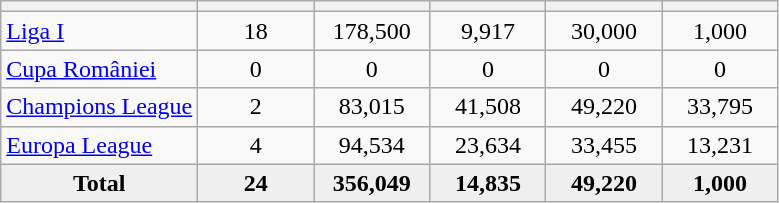<table class="wikitable" style="text-align: center;">
<tr>
<th></th>
<th style="width:70px;"></th>
<th style="width:70px;"></th>
<th style="width:70px;"></th>
<th style="width:70px;"></th>
<th style="width:70px;"></th>
</tr>
<tr>
<td align=left><a href='#'>Liga I</a></td>
<td>18</td>
<td>178,500</td>
<td>9,917</td>
<td>30,000</td>
<td>1,000</td>
</tr>
<tr>
<td align=left><a href='#'>Cupa României</a></td>
<td>0</td>
<td>0</td>
<td>0</td>
<td>0</td>
<td>0</td>
</tr>
<tr>
<td align=left><a href='#'>Champions League</a></td>
<td>2</td>
<td>83,015</td>
<td>41,508</td>
<td>49,220</td>
<td>33,795</td>
</tr>
<tr>
<td align=left><a href='#'>Europa League</a></td>
<td>4</td>
<td>94,534</td>
<td>23,634</td>
<td>33,455</td>
<td>13,231</td>
</tr>
<tr bgcolor="#EFEFEF">
<td><strong>Total</strong></td>
<td><strong>24</strong></td>
<td><strong>356,049</strong></td>
<td><strong>14,835</strong></td>
<td><strong>49,220</strong></td>
<td><strong>1,000</strong></td>
</tr>
</table>
